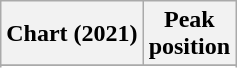<table class="wikitable sortable plainrowheaders" style="text-align:center">
<tr>
<th scope="col">Chart (2021)</th>
<th scope="col">Peak<br>position</th>
</tr>
<tr>
</tr>
<tr>
</tr>
<tr>
</tr>
<tr>
</tr>
<tr>
</tr>
<tr>
</tr>
<tr>
</tr>
<tr>
</tr>
<tr>
</tr>
</table>
